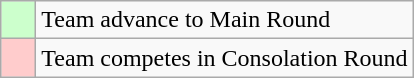<table class="wikitable">
<tr>
<td style="background:#cfc;">    </td>
<td>Team advance to Main Round</td>
</tr>
<tr>
<td style="background:#fcc;">    </td>
<td>Team competes in Consolation Round</td>
</tr>
</table>
